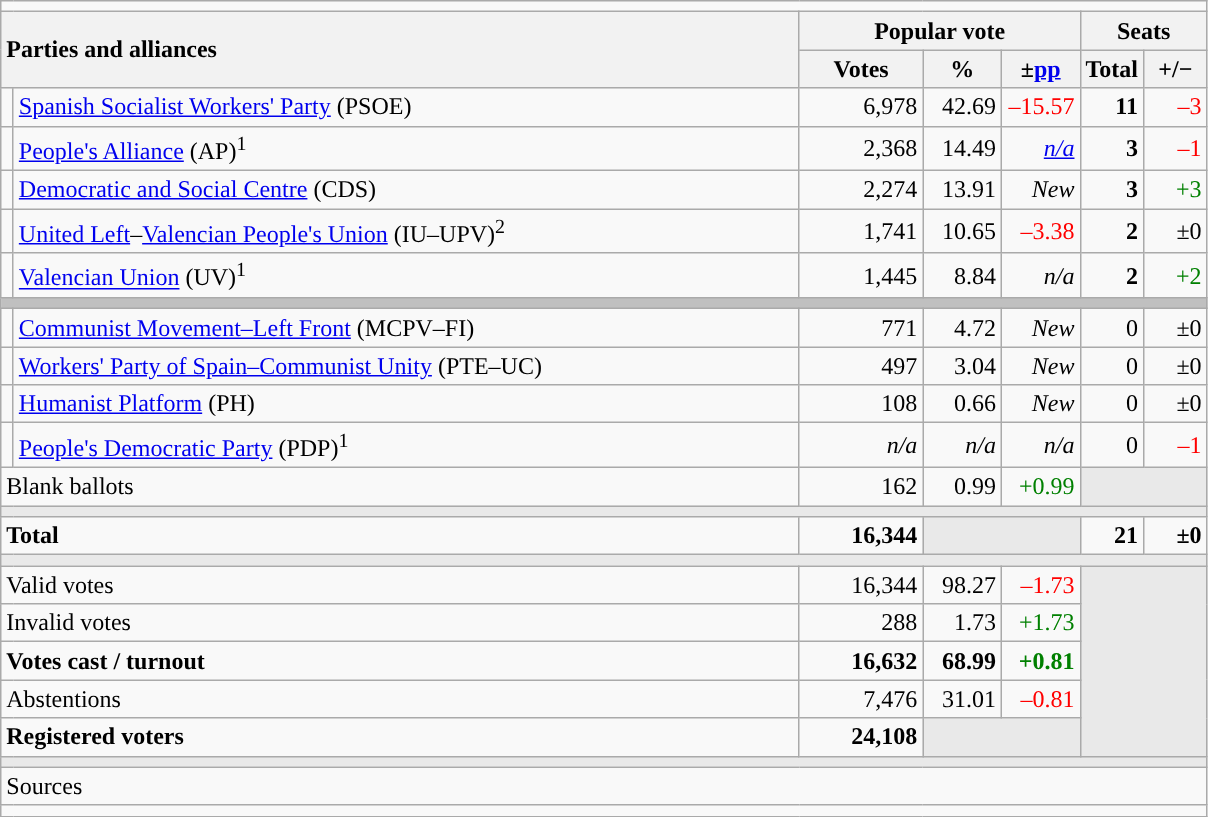<table class="wikitable" style="text-align:right;">
<tr>
<td colspan="7"></td>
</tr>
<tr>
<th style="text-align:left;" rowspan="2" colspan="2" width="525">Parties and alliances</th>
<th colspan="3">Popular vote</th>
<th colspan="2">Seats</th>
</tr>
<tr>
<th width="75">Votes</th>
<th width="45">%</th>
<th width="45">±<a href='#'>pp</a></th>
<th width="35">Total</th>
<th width="35">+/−</th>
</tr>
<tr>
<td width="1" style="color:inherit;background:"></td>
<td align="left"><a href='#'>Spanish Socialist Workers' Party</a> (PSOE)</td>
<td>6,978</td>
<td>42.69</td>
<td style="color:red;">–15.57</td>
<td><strong>11</strong></td>
<td style="color:red;">–3</td>
</tr>
<tr>
<td style="color:inherit;background:"></td>
<td align="left"><a href='#'>People's Alliance</a> (AP)<sup>1</sup></td>
<td>2,368</td>
<td>14.49</td>
<td><em><a href='#'>n/a</a></em></td>
<td><strong>3</strong></td>
<td style="color:red;">–1</td>
</tr>
<tr>
<td style="color:inherit;background:"></td>
<td align="left"><a href='#'>Democratic and Social Centre</a> (CDS)</td>
<td>2,274</td>
<td>13.91</td>
<td><em>New</em></td>
<td><strong>3</strong></td>
<td style="color:green;">+3</td>
</tr>
<tr>
<td style="color:inherit;background:"></td>
<td align="left"><a href='#'>United Left</a>–<a href='#'>Valencian People's Union</a> (IU–UPV)<sup>2</sup></td>
<td>1,741</td>
<td>10.65</td>
<td style="color:red;">–3.38</td>
<td><strong>2</strong></td>
<td>±0</td>
</tr>
<tr>
<td style="color:inherit;background:"></td>
<td align="left"><a href='#'>Valencian Union</a> (UV)<sup>1</sup></td>
<td>1,445</td>
<td>8.84</td>
<td><em>n/a</em></td>
<td><strong>2</strong></td>
<td style="color:green;">+2</td>
</tr>
<tr>
<td colspan="7" bgcolor="#C0C0C0"></td>
</tr>
<tr>
<td style="color:inherit;background:"></td>
<td align="left"><a href='#'>Communist Movement–Left Front</a> (MCPV–FI)</td>
<td>771</td>
<td>4.72</td>
<td><em>New</em></td>
<td>0</td>
<td>±0</td>
</tr>
<tr>
<td style="color:inherit;background:"></td>
<td align="left"><a href='#'>Workers' Party of Spain–Communist Unity</a> (PTE–UC)</td>
<td>497</td>
<td>3.04</td>
<td><em>New</em></td>
<td>0</td>
<td>±0</td>
</tr>
<tr>
<td style="color:inherit;background:"></td>
<td align="left"><a href='#'>Humanist Platform</a> (PH)</td>
<td>108</td>
<td>0.66</td>
<td><em>New</em></td>
<td>0</td>
<td>±0</td>
</tr>
<tr>
<td style="color:inherit;background:"></td>
<td align="left"><a href='#'>People's Democratic Party</a> (PDP)<sup>1</sup></td>
<td><em>n/a</em></td>
<td><em>n/a</em></td>
<td><em>n/a</em></td>
<td>0</td>
<td style="color:red;">–1</td>
</tr>
<tr>
<td align="left" colspan="2">Blank ballots</td>
<td>162</td>
<td>0.99</td>
<td style="color:green;">+0.99</td>
<td bgcolor="#E9E9E9" colspan="2"></td>
</tr>
<tr>
<td colspan="7" bgcolor="#E9E9E9"></td>
</tr>
<tr style="font-weight:bold;">
<td align="left" colspan="2">Total</td>
<td>16,344</td>
<td bgcolor="#E9E9E9" colspan="2"></td>
<td>21</td>
<td>±0</td>
</tr>
<tr>
<td colspan="7" bgcolor="#E9E9E9"></td>
</tr>
<tr>
<td align="left" colspan="2">Valid votes</td>
<td>16,344</td>
<td>98.27</td>
<td style="color:red;">–1.73</td>
<td bgcolor="#E9E9E9" colspan="2" rowspan="5"></td>
</tr>
<tr>
<td align="left" colspan="2">Invalid votes</td>
<td>288</td>
<td>1.73</td>
<td style="color:green;">+1.73</td>
</tr>
<tr style="font-weight:bold;">
<td align="left" colspan="2">Votes cast / turnout</td>
<td>16,632</td>
<td>68.99</td>
<td style="color:green;">+0.81</td>
</tr>
<tr>
<td align="left" colspan="2">Abstentions</td>
<td>7,476</td>
<td>31.01</td>
<td style="color:red;">–0.81</td>
</tr>
<tr style="font-weight:bold;">
<td align="left" colspan="2">Registered voters</td>
<td>24,108</td>
<td bgcolor="#E9E9E9" colspan="2"></td>
</tr>
<tr>
<td colspan="7" bgcolor="#E9E9E9"></td>
</tr>
<tr>
<td align="left" colspan="7">Sources</td>
</tr>
<tr>
<td colspan="7" style="text-align:left; max-width:790px;"></td>
</tr>
</table>
